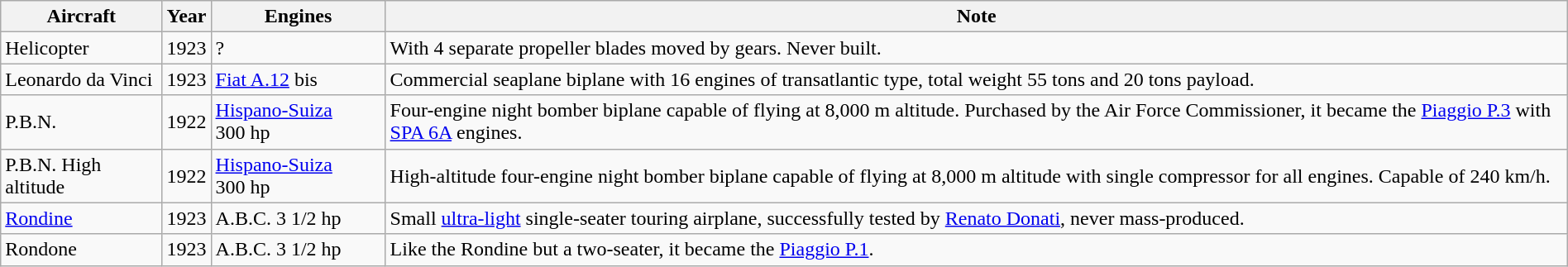<table class="wikitable" style="margin:1em auto;">
<tr>
<th>Aircraft</th>
<th>Year</th>
<th>Engines</th>
<th>Note</th>
</tr>
<tr>
<td>Helicopter</td>
<td>1923</td>
<td>?</td>
<td>With 4 separate propeller blades moved by gears. Never built.</td>
</tr>
<tr>
<td>Leonardo da Vinci</td>
<td>1923</td>
<td><a href='#'>Fiat A.12</a> bis</td>
<td>Commercial seaplane biplane with 16 engines of transatlantic type, total weight 55 tons and 20 tons payload.</td>
</tr>
<tr>
<td>P.B.N.</td>
<td>1922</td>
<td><a href='#'>Hispano-Suiza</a> 300 hp</td>
<td>Four-engine night bomber biplane capable of flying at 8,000 m altitude. Purchased by the Air Force Commissioner, it became the <a href='#'>Piaggio P.3</a> with <a href='#'>SPA 6A</a> engines.</td>
</tr>
<tr>
<td>P.B.N. High altitude</td>
<td>1922</td>
<td><a href='#'>Hispano-Suiza</a> 300 hp</td>
<td>High-altitude four-engine night bomber biplane capable of flying at 8,000 m altitude with single compressor for all engines. Capable of 240 km/h.</td>
</tr>
<tr>
<td><a href='#'>Rondine</a></td>
<td>1923</td>
<td>A.B.C. 3 1/2 hp</td>
<td>Small <a href='#'>ultra-light</a> single-seater touring airplane, successfully tested by <a href='#'>Renato Donati</a>, never mass-produced.</td>
</tr>
<tr>
<td>Rondone</td>
<td>1923</td>
<td>A.B.C. 3 1/2 hp</td>
<td>Like the Rondine but a two-seater, it became the <a href='#'>Piaggio P.1</a>.</td>
</tr>
</table>
